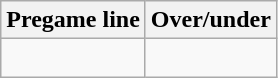<table class="wikitable">
<tr align="center">
<th style=>Pregame line</th>
<th style=>Over/under</th>
</tr>
<tr align="center">
<td> </td>
<td> </td>
</tr>
</table>
